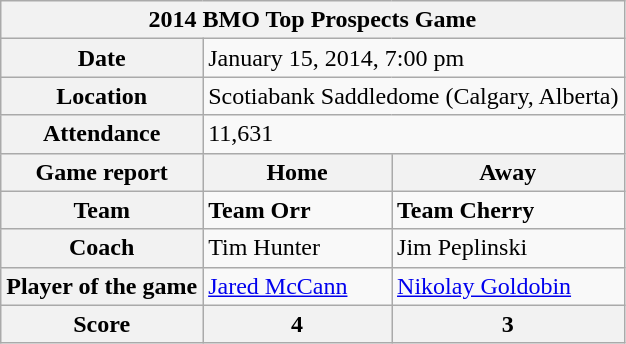<table class="wikitable">
<tr>
<th colspan="3">2014 BMO Top Prospects Game</th>
</tr>
<tr>
<th>Date</th>
<td colspan="2">January 15, 2014, 7:00 pm</td>
</tr>
<tr>
<th>Location</th>
<td colspan="2">Scotiabank Saddledome (Calgary, Alberta)</td>
</tr>
<tr>
<th>Attendance</th>
<td colspan="2">11,631</td>
</tr>
<tr>
<th>Game report</th>
<th>Home</th>
<th>Away</th>
</tr>
<tr>
<th>Team</th>
<td><strong>Team Orr</strong></td>
<td><strong>Team Cherry</strong></td>
</tr>
<tr>
<th>Coach</th>
<td>Tim Hunter</td>
<td>Jim Peplinski</td>
</tr>
<tr>
<th>Player of the game</th>
<td><a href='#'>Jared McCann</a></td>
<td><a href='#'>Nikolay Goldobin</a></td>
</tr>
<tr>
<th>Score</th>
<th>4</th>
<th>3</th>
</tr>
</table>
